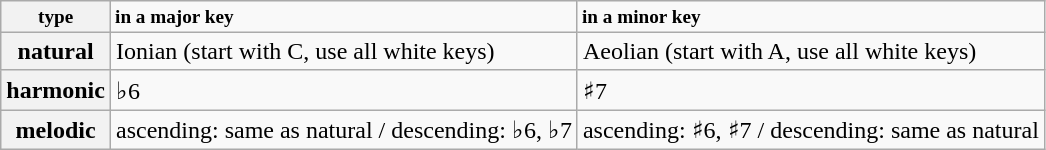<table class=wikitable>
<tr style="font-size:80%;vertical-align:bottom;">
<th>type</th>
<td><strong>in a major key</strong></td>
<td><strong>in a minor key</strong></td>
</tr>
<tr>
<th>natural</th>
<td>Ionian (start with C, use all white keys)</td>
<td>Aeolian (start with A, use all white keys)</td>
</tr>
<tr>
<th>harmonic</th>
<td>♭6</td>
<td>♯7</td>
</tr>
<tr>
<th>melodic</th>
<td>ascending: same as natural / descending: ♭6, ♭7</td>
<td>ascending: ♯6, ♯7 / descending: same as natural</td>
</tr>
</table>
